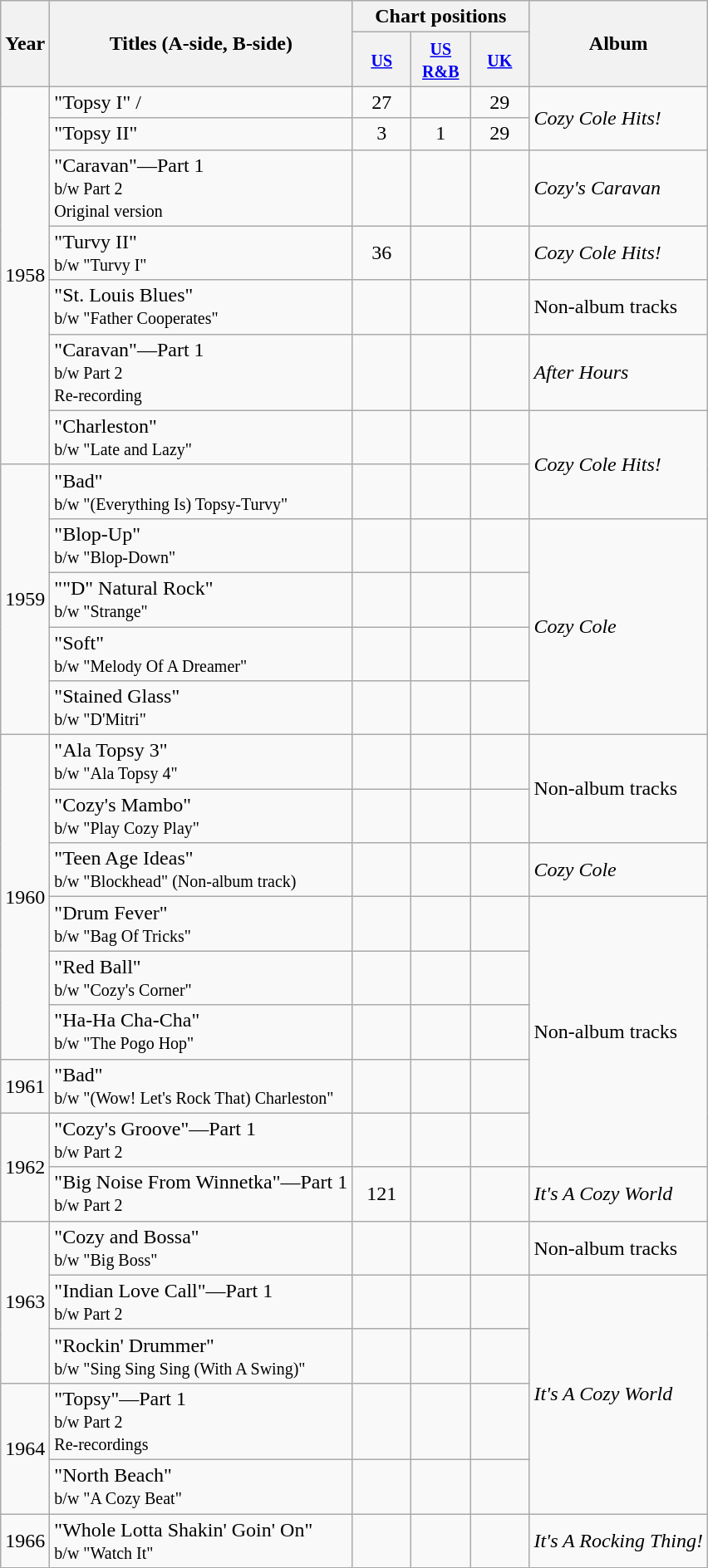<table class="wikitable">
<tr>
<th rowspan="2">Year</th>
<th rowspan="2">Titles (A-side, B-side)</th>
<th colspan="3">Chart positions</th>
<th rowspan="2">Album</th>
</tr>
<tr>
<th width="40"><small><a href='#'>US</a></small></th>
<th width="40"><small><a href='#'>US R&B</a> </small></th>
<th width="40"><small><a href='#'>UK</a></small></th>
</tr>
<tr>
<td rowspan="7">1958</td>
<td align="left">"Topsy I" /</td>
<td style="text-align:center;">27</td>
<td style="text-align:center;"></td>
<td style="text-align:center;">29</td>
<td style="text-align:left;" rowspan="2"><em>Cozy Cole Hits!</em></td>
</tr>
<tr>
<td align="left">"Topsy II"</td>
<td style="text-align:center;">3</td>
<td style="text-align:center;">1</td>
<td style="text-align:center;">29</td>
</tr>
<tr>
<td align="left">"Caravan"—Part 1<br><small>b/w Part 2<br>Original version</small></td>
<td style="text-align:center;"></td>
<td style="text-align:center;"></td>
<td style="text-align:center;"></td>
<td align="left"><em>Cozy's Caravan</em></td>
</tr>
<tr>
<td align="left">"Turvy II"<br><small>b/w "Turvy I"</small></td>
<td style="text-align:center;">36</td>
<td style="text-align:center;"></td>
<td style="text-align:center;"></td>
<td align="left"><em>Cozy Cole Hits!</em></td>
</tr>
<tr>
<td align="left">"St. Louis Blues"<br><small>b/w "Father Cooperates"</small></td>
<td style="text-align:center;"></td>
<td style="text-align:center;"></td>
<td style="text-align:center;"></td>
<td align="left">Non-album tracks</td>
</tr>
<tr>
<td align="left">"Caravan"—Part 1<br><small>b/w Part 2<br>Re-recording</small></td>
<td style="text-align:center;"></td>
<td style="text-align:center;"></td>
<td style="text-align:center;"></td>
<td align="left"><em>After Hours</em></td>
</tr>
<tr>
<td align="left">"Charleston"<br><small>b/w "Late and Lazy" </small></td>
<td style="text-align:center;"></td>
<td style="text-align:center;"></td>
<td style="text-align:center;"></td>
<td style="text-align:left;" rowspan="2"><em>Cozy Cole Hits!</em></td>
</tr>
<tr>
<td rowspan="5">1959</td>
<td align="left">"Bad"<br><small>b/w "(Everything Is) Topsy-Turvy" </small></td>
<td style="text-align:center;"></td>
<td style="text-align:center;"></td>
<td style="text-align:center;"></td>
</tr>
<tr>
<td align="left">"Blop-Up"<br><small>b/w "Blop-Down"</small></td>
<td style="text-align:center;"></td>
<td style="text-align:center;"></td>
<td style="text-align:center;"></td>
<td style="text-align:left;" rowspan="4"><em>Cozy Cole</em></td>
</tr>
<tr>
<td align="left">""D" Natural Rock"<br><small>b/w "Strange" </small></td>
<td style="text-align:center;"></td>
<td style="text-align:center;"></td>
<td style="text-align:center;"></td>
</tr>
<tr>
<td align="left">"Soft"<br><small>b/w "Melody Of A Dreamer"</small></td>
<td style="text-align:center;"></td>
<td style="text-align:center;"></td>
<td style="text-align:center;"></td>
</tr>
<tr>
<td align="left">"Stained Glass"<br><small>b/w "D'Mitri"</small></td>
<td style="text-align:center;"></td>
<td style="text-align:center;"></td>
<td style="text-align:center;"></td>
</tr>
<tr>
<td rowspan="6">1960</td>
<td align="left">"Ala Topsy 3"<br><small>b/w "Ala Topsy 4"</small></td>
<td style="text-align:center;"></td>
<td style="text-align:center;"></td>
<td style="text-align:center;"></td>
<td style="text-align:left;" rowspan="2">Non-album tracks</td>
</tr>
<tr>
<td align="left">"Cozy's Mambo"<br><small>b/w "Play Cozy Play" </small></td>
<td style="text-align:center;"></td>
<td style="text-align:center;"></td>
<td style="text-align:center;"></td>
</tr>
<tr>
<td align="left">"Teen Age Ideas"<br><small>b/w "Blockhead" (Non-album track)</small></td>
<td style="text-align:center;"></td>
<td style="text-align:center;"></td>
<td style="text-align:center;"></td>
<td align="left"><em>Cozy Cole</em></td>
</tr>
<tr>
<td align="left">"Drum Fever"<br><small>b/w "Bag Of Tricks" </small></td>
<td style="text-align:center;"></td>
<td style="text-align:center;"></td>
<td style="text-align:center;"></td>
<td style="text-align:left;" rowspan="5">Non-album tracks</td>
</tr>
<tr>
<td align="left">"Red Ball"<br><small>b/w "Cozy's Corner" </small></td>
<td style="text-align:center;"></td>
<td style="text-align:center;"></td>
<td style="text-align:center;"></td>
</tr>
<tr>
<td align="left">"Ha-Ha Cha-Cha"<br><small>b/w "The Pogo Hop" </small></td>
<td style="text-align:center;"></td>
<td style="text-align:center;"></td>
<td style="text-align:center;"></td>
</tr>
<tr>
<td>1961</td>
<td align="left">"Bad"<br><small>b/w "(Wow! Let's Rock That) Charleston" </small></td>
<td style="text-align:center;"></td>
<td style="text-align:center;"></td>
<td style="text-align:center;"></td>
</tr>
<tr>
<td rowspan="2">1962</td>
<td align="left">"Cozy's Groove"—Part 1<br><small>b/w Part 2 </small></td>
<td style="text-align:center;"></td>
<td style="text-align:center;"></td>
<td style="text-align:center;"></td>
</tr>
<tr>
<td align="left">"Big Noise From Winnetka"—Part 1<br><small>b/w Part 2 </small></td>
<td style="text-align:center;">121</td>
<td style="text-align:center;"></td>
<td style="text-align:center;"></td>
<td align="left"><em>It's A Cozy World</em></td>
</tr>
<tr>
<td rowspan="3">1963</td>
<td align="left">"Cozy and Bossa"<br><small>b/w "Big Boss"</small></td>
<td style="text-align:center;"></td>
<td style="text-align:center;"></td>
<td style="text-align:center;"></td>
<td align="left">Non-album tracks</td>
</tr>
<tr>
<td align="left">"Indian Love Call"—Part 1<br><small>b/w Part 2</small></td>
<td style="text-align:center;"></td>
<td style="text-align:center;"></td>
<td style="text-align:center;"></td>
<td style="text-align:left;" rowspan="4"><em>It's A Cozy World</em></td>
</tr>
<tr>
<td align="left">"Rockin' Drummer"<br><small>b/w "Sing Sing Sing (With A Swing)"</small></td>
<td style="text-align:center;"></td>
<td style="text-align:center;"></td>
<td style="text-align:center;"></td>
</tr>
<tr>
<td rowspan="2">1964</td>
<td align="left">"Topsy"—Part 1<br><small>b/w Part 2<br>Re-recordings</small></td>
<td style="text-align:center;"></td>
<td style="text-align:center;"></td>
<td style="text-align:center;"></td>
</tr>
<tr>
<td align="left">"North Beach"<br><small>b/w "A Cozy Beat"</small></td>
<td style="text-align:center;"></td>
<td style="text-align:center;"></td>
<td style="text-align:center;"></td>
</tr>
<tr>
<td>1966</td>
<td align="left">"Whole Lotta Shakin' Goin' On"<br><small>b/w "Watch It"</small></td>
<td style="text-align:center;"></td>
<td style="text-align:center;"></td>
<td style="text-align:center;"></td>
<td align="left"><em>It's A Rocking Thing!</em></td>
</tr>
</table>
